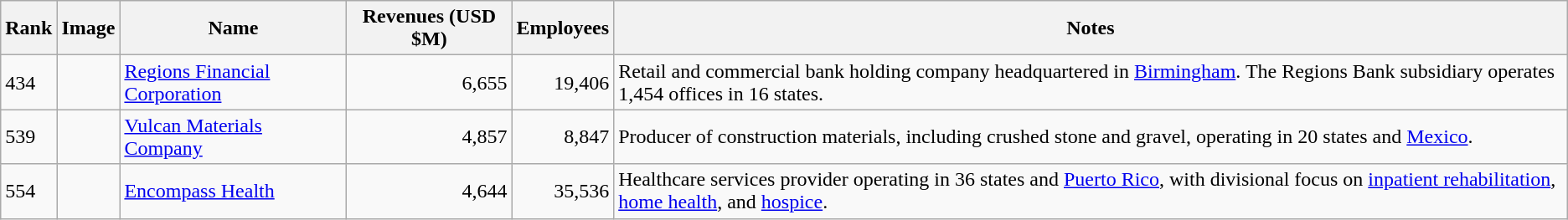<table class="wikitable sortable">
<tr>
<th>Rank</th>
<th>Image</th>
<th>Name</th>
<th>Revenues (USD $M)</th>
<th>Employees</th>
<th>Notes</th>
</tr>
<tr>
<td>434</td>
<td></td>
<td><a href='#'>Regions Financial Corporation</a></td>
<td align="right">6,655</td>
<td align="right">19,406</td>
<td>Retail and commercial bank holding company headquartered in <a href='#'>Birmingham</a>. The Regions Bank subsidiary operates 1,454 offices in 16 states.</td>
</tr>
<tr>
<td>539</td>
<td></td>
<td><a href='#'>Vulcan Materials Company</a></td>
<td align="right">4,857</td>
<td align="right">8,847</td>
<td>Producer of construction materials, including crushed stone and gravel, operating in 20 states and <a href='#'>Mexico</a>.</td>
</tr>
<tr>
<td>554</td>
<td></td>
<td><a href='#'>Encompass Health</a></td>
<td align="right">4,644</td>
<td align="right">35,536</td>
<td>Healthcare services provider operating in 36 states and <a href='#'>Puerto Rico</a>, with divisional focus on <a href='#'>inpatient rehabilitation</a>, <a href='#'>home health</a>, and <a href='#'>hospice</a>.</td>
</tr>
</table>
